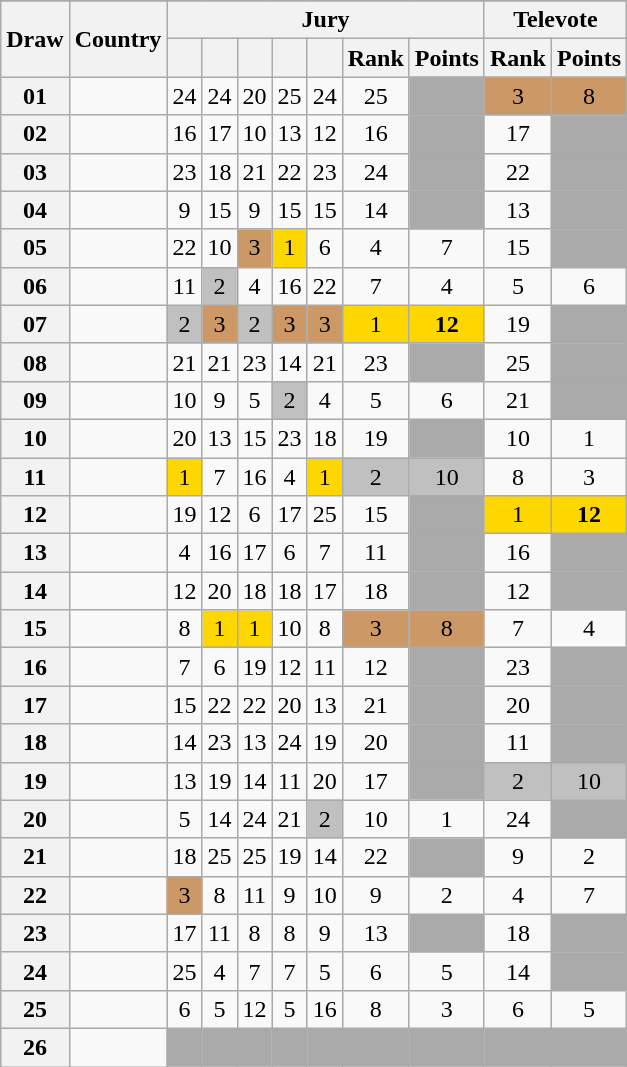<table class="sortable wikitable collapsible plainrowheaders" style="text-align:center;">
<tr>
</tr>
<tr>
<th scope="col" rowspan="2">Draw</th>
<th scope="col" rowspan="2">Country</th>
<th scope="col" colspan="7">Jury</th>
<th scope="col" colspan="2">Televote</th>
</tr>
<tr>
<th scope="col"><small></small></th>
<th scope="col"><small></small></th>
<th scope="col"><small></small></th>
<th scope="col"><small></small></th>
<th scope="col"><small></small></th>
<th scope="col">Rank</th>
<th scope="col">Points</th>
<th scope="col">Rank</th>
<th scope="col">Points</th>
</tr>
<tr>
<th scope="row" style="text-align:center;">01</th>
<td style="text-align:left;"></td>
<td>24</td>
<td>24</td>
<td>20</td>
<td>25</td>
<td>24</td>
<td>25</td>
<td style="background:#AAAAAA;"></td>
<td style="background:#CC9966;">3</td>
<td style="background:#CC9966;">8</td>
</tr>
<tr>
<th scope="row" style="text-align:center;">02</th>
<td style="text-align:left;"></td>
<td>16</td>
<td>17</td>
<td>10</td>
<td>13</td>
<td>12</td>
<td>16</td>
<td style="background:#AAAAAA;"></td>
<td>17</td>
<td style="background:#AAAAAA;"></td>
</tr>
<tr>
<th scope="row" style="text-align:center;">03</th>
<td style="text-align:left;"></td>
<td>23</td>
<td>18</td>
<td>21</td>
<td>22</td>
<td>23</td>
<td>24</td>
<td style="background:#AAAAAA;"></td>
<td>22</td>
<td style="background:#AAAAAA;"></td>
</tr>
<tr>
<th scope="row" style="text-align:center;">04</th>
<td style="text-align:left;"></td>
<td>9</td>
<td>15</td>
<td>9</td>
<td>15</td>
<td>15</td>
<td>14</td>
<td style="background:#AAAAAA;"></td>
<td>13</td>
<td style="background:#AAAAAA;"></td>
</tr>
<tr>
<th scope="row" style="text-align:center;">05</th>
<td style="text-align:left;"></td>
<td>22</td>
<td>10</td>
<td style="background:#CC9966;">3</td>
<td style="background:gold;">1</td>
<td>6</td>
<td>4</td>
<td>7</td>
<td>15</td>
<td style="background:#AAAAAA;"></td>
</tr>
<tr>
<th scope="row" style="text-align:center;">06</th>
<td style="text-align:left;"></td>
<td>11</td>
<td style="background:silver;">2</td>
<td>4</td>
<td>16</td>
<td>22</td>
<td>7</td>
<td>4</td>
<td>5</td>
<td>6</td>
</tr>
<tr>
<th scope="row" style="text-align:center;">07</th>
<td style="text-align:left;"></td>
<td style="background:silver;">2</td>
<td style="background:#CC9966;">3</td>
<td style="background:silver;">2</td>
<td style="background:#CC9966;">3</td>
<td style="background:#CC9966;">3</td>
<td style="background:gold;">1</td>
<td style="background:gold;"><strong>12</strong></td>
<td>19</td>
<td style="background:#AAAAAA;"></td>
</tr>
<tr>
<th scope="row" style="text-align:center;">08</th>
<td style="text-align:left;"></td>
<td>21</td>
<td>21</td>
<td>23</td>
<td>14</td>
<td>21</td>
<td>23</td>
<td style="background:#AAAAAA;"></td>
<td>25</td>
<td style="background:#AAAAAA;"></td>
</tr>
<tr>
<th scope="row" style="text-align:center;">09</th>
<td style="text-align:left;"></td>
<td>10</td>
<td>9</td>
<td>5</td>
<td style="background:silver;">2</td>
<td>4</td>
<td>5</td>
<td>6</td>
<td>21</td>
<td style="background:#AAAAAA;"></td>
</tr>
<tr>
<th scope="row" style="text-align:center;">10</th>
<td style="text-align:left;"></td>
<td>20</td>
<td>13</td>
<td>15</td>
<td>23</td>
<td>18</td>
<td>19</td>
<td style="background:#AAAAAA;"></td>
<td>10</td>
<td>1</td>
</tr>
<tr>
<th scope="row" style="text-align:center;">11</th>
<td style="text-align:left;"></td>
<td style="background:gold;">1</td>
<td>7</td>
<td>16</td>
<td>4</td>
<td style="background:gold;">1</td>
<td style="background:silver;">2</td>
<td style="background:silver;">10</td>
<td>8</td>
<td>3</td>
</tr>
<tr>
<th scope="row" style="text-align:center;">12</th>
<td style="text-align:left;"></td>
<td>19</td>
<td>12</td>
<td>6</td>
<td>17</td>
<td>25</td>
<td>15</td>
<td style="background:#AAAAAA;"></td>
<td style="background:gold;">1</td>
<td style="background:gold;"><strong>12</strong></td>
</tr>
<tr>
<th scope="row" style="text-align:center;">13</th>
<td style="text-align:left;"></td>
<td>4</td>
<td>16</td>
<td>17</td>
<td>6</td>
<td>7</td>
<td>11</td>
<td style="background:#AAAAAA;"></td>
<td>16</td>
<td style="background:#AAAAAA;"></td>
</tr>
<tr>
<th scope="row" style="text-align:center;">14</th>
<td style="text-align:left;"></td>
<td>12</td>
<td>20</td>
<td>18</td>
<td>18</td>
<td>17</td>
<td>18</td>
<td style="background:#AAAAAA;"></td>
<td>12</td>
<td style="background:#AAAAAA;"></td>
</tr>
<tr>
<th scope="row" style="text-align:center;">15</th>
<td style="text-align:left;"></td>
<td>8</td>
<td style="background:gold;">1</td>
<td style="background:gold;">1</td>
<td>10</td>
<td>8</td>
<td style="background:#CC9966;">3</td>
<td style="background:#CC9966;">8</td>
<td>7</td>
<td>4</td>
</tr>
<tr>
<th scope="row" style="text-align:center;">16</th>
<td style="text-align:left;"></td>
<td>7</td>
<td>6</td>
<td>19</td>
<td>12</td>
<td>11</td>
<td>12</td>
<td style="background:#AAAAAA;"></td>
<td>23</td>
<td style="background:#AAAAAA;"></td>
</tr>
<tr>
<th scope="row" style="text-align:center;">17</th>
<td style="text-align:left;"></td>
<td>15</td>
<td>22</td>
<td>22</td>
<td>20</td>
<td>13</td>
<td>21</td>
<td style="background:#AAAAAA;"></td>
<td>20</td>
<td style="background:#AAAAAA;"></td>
</tr>
<tr>
<th scope="row" style="text-align:center;">18</th>
<td style="text-align:left;"></td>
<td>14</td>
<td>23</td>
<td>13</td>
<td>24</td>
<td>19</td>
<td>20</td>
<td style="background:#AAAAAA;"></td>
<td>11</td>
<td style="background:#AAAAAA;"></td>
</tr>
<tr>
<th scope="row" style="text-align:center;">19</th>
<td style="text-align:left;"></td>
<td>13</td>
<td>19</td>
<td>14</td>
<td>11</td>
<td>20</td>
<td>17</td>
<td style="background:#AAAAAA;"></td>
<td style="background:silver;">2</td>
<td style="background:silver;">10</td>
</tr>
<tr>
<th scope="row" style="text-align:center;">20</th>
<td style="text-align:left;"></td>
<td>5</td>
<td>14</td>
<td>24</td>
<td>21</td>
<td style="background:silver;">2</td>
<td>10</td>
<td>1</td>
<td>24</td>
<td style="background:#AAAAAA;"></td>
</tr>
<tr>
<th scope="row" style="text-align:center;">21</th>
<td style="text-align:left;"></td>
<td>18</td>
<td>25</td>
<td>25</td>
<td>19</td>
<td>14</td>
<td>22</td>
<td style="background:#AAAAAA;"></td>
<td>9</td>
<td>2</td>
</tr>
<tr>
<th scope="row" style="text-align:center;">22</th>
<td style="text-align:left;"></td>
<td style="background:#CC9966;">3</td>
<td>8</td>
<td>11</td>
<td>9</td>
<td>10</td>
<td>9</td>
<td>2</td>
<td>4</td>
<td>7</td>
</tr>
<tr>
<th scope="row" style="text-align:center;">23</th>
<td style="text-align:left;"></td>
<td>17</td>
<td>11</td>
<td>8</td>
<td>8</td>
<td>9</td>
<td>13</td>
<td style="background:#AAAAAA;"></td>
<td>18</td>
<td style="background:#AAAAAA;"></td>
</tr>
<tr>
<th scope="row" style="text-align:center;">24</th>
<td style="text-align:left;"></td>
<td>25</td>
<td>4</td>
<td>7</td>
<td>7</td>
<td>5</td>
<td>6</td>
<td>5</td>
<td>14</td>
<td style="background:#AAAAAA;"></td>
</tr>
<tr>
<th scope="row" style="text-align:center;">25</th>
<td style="text-align:left;"></td>
<td>6</td>
<td>5</td>
<td>12</td>
<td>5</td>
<td>16</td>
<td>8</td>
<td>3</td>
<td>6</td>
<td>5</td>
</tr>
<tr class="sortbottom">
<th scope="row" style="text-align:center;">26</th>
<td style="text-align:left;"></td>
<td style="background:#AAAAAA;"></td>
<td style="background:#AAAAAA;"></td>
<td style="background:#AAAAAA;"></td>
<td style="background:#AAAAAA;"></td>
<td style="background:#AAAAAA;"></td>
<td style="background:#AAAAAA;"></td>
<td style="background:#AAAAAA;"></td>
<td style="background:#AAAAAA;"></td>
<td style="background:#AAAAAA;"></td>
</tr>
</table>
